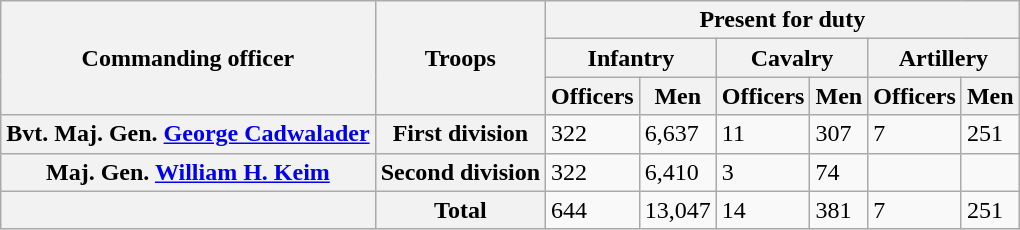<table class="wikitable plainrowheaders">
<tr>
<th rowspan="3">Commanding officer</th>
<th rowspan="3">Troops</th>
<th colspan="6">Present for duty</th>
</tr>
<tr>
<th colspan="2">Infantry</th>
<th colspan="2">Cavalry</th>
<th colspan="2">Artillery</th>
</tr>
<tr>
<th>Officers</th>
<th>Men</th>
<th>Officers</th>
<th>Men</th>
<th>Officers</th>
<th>Men</th>
</tr>
<tr>
<th scope=row>Bvt. Maj. Gen. <a href='#'>George Cadwalader</a></th>
<th scope=row>First division</th>
<td>322</td>
<td>6,637</td>
<td>11</td>
<td>307</td>
<td>7</td>
<td>251</td>
</tr>
<tr>
<th scope=row>Maj. Gen. <a href='#'>William H. Keim</a></th>
<th scope=row>Second division</th>
<td>322</td>
<td>6,410</td>
<td>3</td>
<td>74</td>
<td></td>
<td></td>
</tr>
<tr>
<th></th>
<th>Total</th>
<td>644</td>
<td>13,047</td>
<td>14</td>
<td>381</td>
<td>7</td>
<td>251</td>
</tr>
</table>
